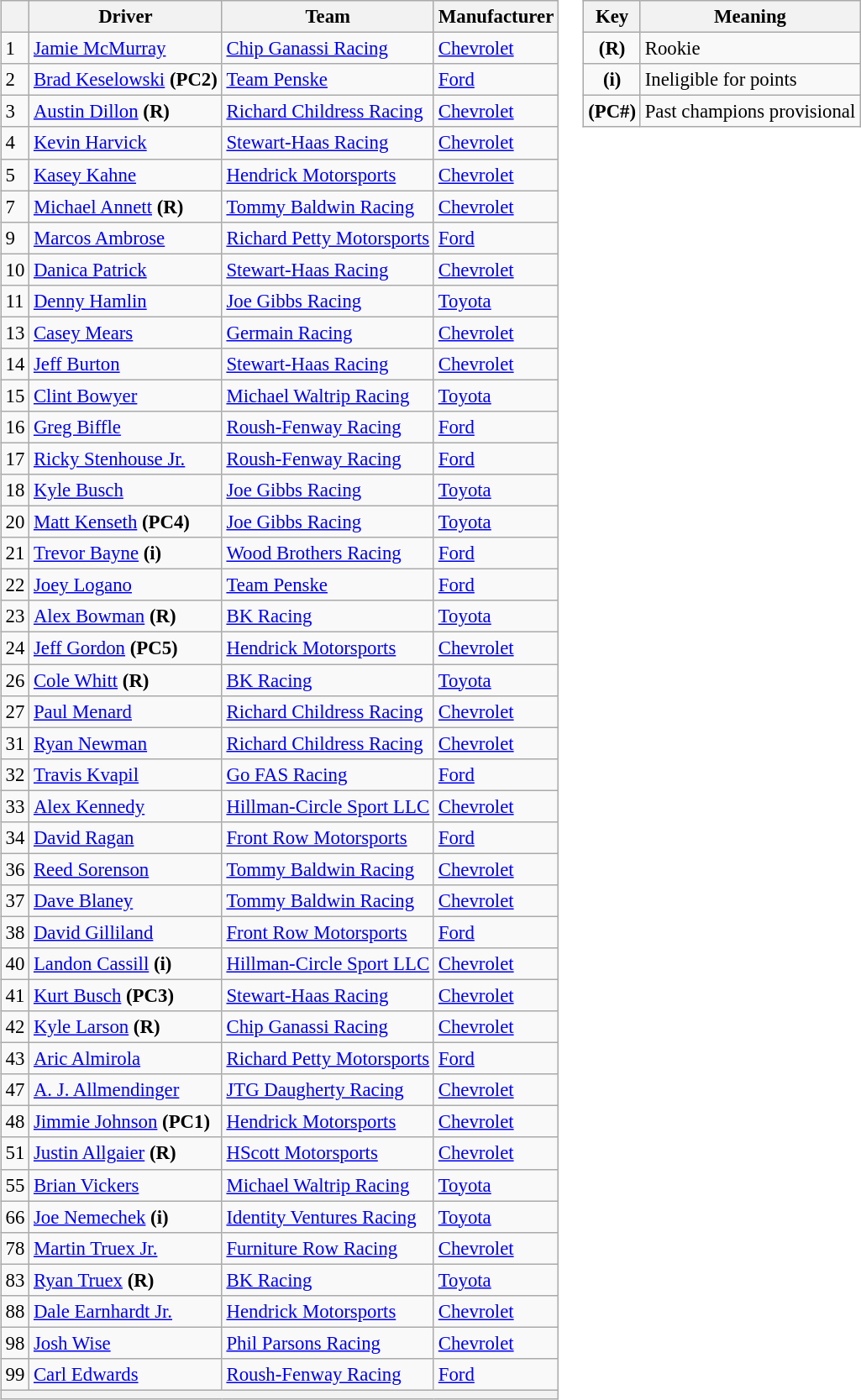<table>
<tr>
<td><br><table class="wikitable" style="font-size:95%">
<tr>
<th></th>
<th>Driver</th>
<th>Team</th>
<th>Manufacturer</th>
</tr>
<tr>
<td>1</td>
<td><a href='#'>Jamie McMurray</a></td>
<td><a href='#'>Chip Ganassi Racing</a></td>
<td><a href='#'>Chevrolet</a></td>
</tr>
<tr>
<td>2</td>
<td><a href='#'>Brad Keselowski</a> <strong>(PC2)</strong></td>
<td><a href='#'>Team Penske</a></td>
<td><a href='#'>Ford</a></td>
</tr>
<tr>
<td>3</td>
<td><a href='#'>Austin Dillon</a> <strong>(R)</strong></td>
<td><a href='#'>Richard Childress Racing</a></td>
<td><a href='#'>Chevrolet</a></td>
</tr>
<tr>
<td>4</td>
<td><a href='#'>Kevin Harvick</a></td>
<td><a href='#'>Stewart-Haas Racing</a></td>
<td><a href='#'>Chevrolet</a></td>
</tr>
<tr>
<td>5</td>
<td><a href='#'>Kasey Kahne</a></td>
<td><a href='#'>Hendrick Motorsports</a></td>
<td><a href='#'>Chevrolet</a></td>
</tr>
<tr>
<td>7</td>
<td><a href='#'>Michael Annett</a> <strong>(R)</strong></td>
<td><a href='#'>Tommy Baldwin Racing</a></td>
<td><a href='#'>Chevrolet</a></td>
</tr>
<tr>
<td>9</td>
<td><a href='#'>Marcos Ambrose</a></td>
<td><a href='#'>Richard Petty Motorsports</a></td>
<td><a href='#'>Ford</a></td>
</tr>
<tr>
<td>10</td>
<td><a href='#'>Danica Patrick</a></td>
<td><a href='#'>Stewart-Haas Racing</a></td>
<td><a href='#'>Chevrolet</a></td>
</tr>
<tr>
<td>11</td>
<td><a href='#'>Denny Hamlin</a></td>
<td><a href='#'>Joe Gibbs Racing</a></td>
<td><a href='#'>Toyota</a></td>
</tr>
<tr>
<td>13</td>
<td><a href='#'>Casey Mears</a></td>
<td><a href='#'>Germain Racing</a></td>
<td><a href='#'>Chevrolet</a></td>
</tr>
<tr>
<td>14</td>
<td><a href='#'>Jeff Burton</a></td>
<td><a href='#'>Stewart-Haas Racing</a></td>
<td><a href='#'>Chevrolet</a></td>
</tr>
<tr>
<td>15</td>
<td><a href='#'>Clint Bowyer</a></td>
<td><a href='#'>Michael Waltrip Racing</a></td>
<td><a href='#'>Toyota</a></td>
</tr>
<tr>
<td>16</td>
<td><a href='#'>Greg Biffle</a></td>
<td><a href='#'>Roush-Fenway Racing</a></td>
<td><a href='#'>Ford</a></td>
</tr>
<tr>
<td>17</td>
<td><a href='#'>Ricky Stenhouse Jr.</a></td>
<td><a href='#'>Roush-Fenway Racing</a></td>
<td><a href='#'>Ford</a></td>
</tr>
<tr>
<td>18</td>
<td><a href='#'>Kyle Busch</a></td>
<td><a href='#'>Joe Gibbs Racing</a></td>
<td><a href='#'>Toyota</a></td>
</tr>
<tr>
<td>20</td>
<td><a href='#'>Matt Kenseth</a> <strong>(PC4)</strong></td>
<td><a href='#'>Joe Gibbs Racing</a></td>
<td><a href='#'>Toyota</a></td>
</tr>
<tr>
<td>21</td>
<td><a href='#'>Trevor Bayne</a> <strong>(i)</strong></td>
<td><a href='#'>Wood Brothers Racing</a></td>
<td><a href='#'>Ford</a></td>
</tr>
<tr>
<td>22</td>
<td><a href='#'>Joey Logano</a></td>
<td><a href='#'>Team Penske</a></td>
<td><a href='#'>Ford</a></td>
</tr>
<tr>
<td>23</td>
<td><a href='#'>Alex Bowman</a> <strong>(R)</strong></td>
<td><a href='#'>BK Racing</a></td>
<td><a href='#'>Toyota</a></td>
</tr>
<tr>
<td>24</td>
<td><a href='#'>Jeff Gordon</a> <strong>(PC5)</strong></td>
<td><a href='#'>Hendrick Motorsports</a></td>
<td><a href='#'>Chevrolet</a></td>
</tr>
<tr>
<td>26</td>
<td><a href='#'>Cole Whitt</a> <strong>(R)</strong></td>
<td><a href='#'>BK Racing</a></td>
<td><a href='#'>Toyota</a></td>
</tr>
<tr>
<td>27</td>
<td><a href='#'>Paul Menard</a></td>
<td><a href='#'>Richard Childress Racing</a></td>
<td><a href='#'>Chevrolet</a></td>
</tr>
<tr>
<td>31</td>
<td><a href='#'>Ryan Newman</a></td>
<td><a href='#'>Richard Childress Racing</a></td>
<td><a href='#'>Chevrolet</a></td>
</tr>
<tr>
<td>32</td>
<td><a href='#'>Travis Kvapil</a></td>
<td><a href='#'>Go FAS Racing</a></td>
<td><a href='#'>Ford</a></td>
</tr>
<tr>
<td>33</td>
<td><a href='#'>Alex Kennedy</a></td>
<td><a href='#'>Hillman-Circle Sport LLC</a></td>
<td><a href='#'>Chevrolet</a></td>
</tr>
<tr>
<td>34</td>
<td><a href='#'>David Ragan</a></td>
<td><a href='#'>Front Row Motorsports</a></td>
<td><a href='#'>Ford</a></td>
</tr>
<tr>
<td>36</td>
<td><a href='#'>Reed Sorenson</a></td>
<td><a href='#'>Tommy Baldwin Racing</a></td>
<td><a href='#'>Chevrolet</a></td>
</tr>
<tr>
<td>37</td>
<td><a href='#'>Dave Blaney</a></td>
<td><a href='#'>Tommy Baldwin Racing</a></td>
<td><a href='#'>Chevrolet</a></td>
</tr>
<tr>
<td>38</td>
<td><a href='#'>David Gilliland</a></td>
<td><a href='#'>Front Row Motorsports</a></td>
<td><a href='#'>Ford</a></td>
</tr>
<tr>
<td>40</td>
<td><a href='#'>Landon Cassill</a> <strong>(i)</strong></td>
<td><a href='#'>Hillman-Circle Sport LLC</a></td>
<td><a href='#'>Chevrolet</a></td>
</tr>
<tr>
<td>41</td>
<td><a href='#'>Kurt Busch</a> <strong>(PC3)</strong></td>
<td><a href='#'>Stewart-Haas Racing</a></td>
<td><a href='#'>Chevrolet</a></td>
</tr>
<tr>
<td>42</td>
<td><a href='#'>Kyle Larson</a> <strong>(R)</strong></td>
<td><a href='#'>Chip Ganassi Racing</a></td>
<td><a href='#'>Chevrolet</a></td>
</tr>
<tr>
<td>43</td>
<td><a href='#'>Aric Almirola</a></td>
<td><a href='#'>Richard Petty Motorsports</a></td>
<td><a href='#'>Ford</a></td>
</tr>
<tr>
<td>47</td>
<td><a href='#'>A. J. Allmendinger</a></td>
<td><a href='#'>JTG Daugherty Racing</a></td>
<td><a href='#'>Chevrolet</a></td>
</tr>
<tr>
<td>48</td>
<td><a href='#'>Jimmie Johnson</a> <strong>(PC1)</strong></td>
<td><a href='#'>Hendrick Motorsports</a></td>
<td><a href='#'>Chevrolet</a></td>
</tr>
<tr>
<td>51</td>
<td><a href='#'>Justin Allgaier</a> <strong>(R)</strong></td>
<td><a href='#'>HScott Motorsports</a></td>
<td><a href='#'>Chevrolet</a></td>
</tr>
<tr>
<td>55</td>
<td><a href='#'>Brian Vickers</a></td>
<td><a href='#'>Michael Waltrip Racing</a></td>
<td><a href='#'>Toyota</a></td>
</tr>
<tr>
<td>66</td>
<td><a href='#'>Joe Nemechek</a> <strong>(i)</strong></td>
<td><a href='#'>Identity Ventures Racing</a></td>
<td><a href='#'>Toyota</a></td>
</tr>
<tr>
<td>78</td>
<td><a href='#'>Martin Truex Jr.</a></td>
<td><a href='#'>Furniture Row Racing</a></td>
<td><a href='#'>Chevrolet</a></td>
</tr>
<tr>
<td>83</td>
<td><a href='#'>Ryan Truex</a> <strong>(R)</strong></td>
<td><a href='#'>BK Racing</a></td>
<td><a href='#'>Toyota</a></td>
</tr>
<tr>
<td>88</td>
<td><a href='#'>Dale Earnhardt Jr.</a></td>
<td><a href='#'>Hendrick Motorsports</a></td>
<td><a href='#'>Chevrolet</a></td>
</tr>
<tr>
<td>98</td>
<td><a href='#'>Josh Wise</a></td>
<td><a href='#'>Phil Parsons Racing</a></td>
<td><a href='#'>Chevrolet</a></td>
</tr>
<tr>
<td>99</td>
<td><a href='#'>Carl Edwards</a></td>
<td><a href='#'>Roush-Fenway Racing</a></td>
<td><a href='#'>Ford</a></td>
</tr>
<tr>
<th colspan="4"></th>
</tr>
</table>
</td>
<td valign="top"><br><table align="right" class="wikitable" style="font-size: 95%;">
<tr>
<th>Key</th>
<th>Meaning</th>
</tr>
<tr>
<td align="center"><strong>(R)</strong></td>
<td>Rookie</td>
</tr>
<tr>
<td align="center"><strong>(i)</strong></td>
<td>Ineligible for points</td>
</tr>
<tr>
<td align="center"><strong>(PC#)</strong></td>
<td>Past champions provisional</td>
</tr>
</table>
</td>
</tr>
</table>
